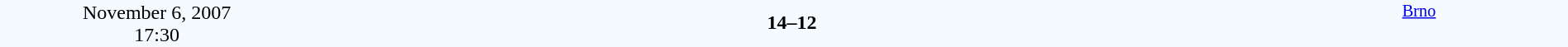<table style="width: 100%; background:#F5FAFF;" cellspacing="0">
<tr>
<td align=center rowspan=3 width=20%>November 6, 2007<br>17:30</td>
</tr>
<tr>
<td width=24% align=right></td>
<td align=center width=13%><strong>14–12</strong></td>
<td width=24%></td>
<td style=font-size:85% rowspan=3 valign=top align=center><a href='#'>Brno</a></td>
</tr>
<tr style=font-size:85%>
<td align=right></td>
<td align=center></td>
<td></td>
</tr>
</table>
